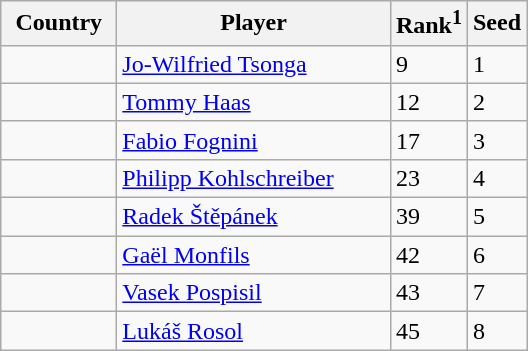<table class="sortable wikitable">
<tr>
<th width="70">Country</th>
<th width="175">Player</th>
<th>Rank<sup>1</sup></th>
<th>Seed</th>
</tr>
<tr>
<td></td>
<td><a href='#'>Jo-Wilfried Tsonga</a></td>
<td>9</td>
<td>1</td>
</tr>
<tr>
<td></td>
<td><a href='#'>Tommy Haas</a></td>
<td>12</td>
<td>2</td>
</tr>
<tr>
<td></td>
<td><a href='#'>Fabio Fognini</a></td>
<td>17</td>
<td>3</td>
</tr>
<tr>
<td></td>
<td><a href='#'>Philipp Kohlschreiber</a></td>
<td>23</td>
<td>4</td>
</tr>
<tr>
<td></td>
<td><a href='#'>Radek Štěpánek</a></td>
<td>39</td>
<td>5</td>
</tr>
<tr>
<td></td>
<td><a href='#'>Gaël Monfils</a></td>
<td>42</td>
<td>6</td>
</tr>
<tr>
<td></td>
<td><a href='#'>Vasek Pospisil</a></td>
<td>43</td>
<td>7</td>
</tr>
<tr>
<td></td>
<td><a href='#'>Lukáš Rosol</a></td>
<td>45</td>
<td>8</td>
</tr>
</table>
